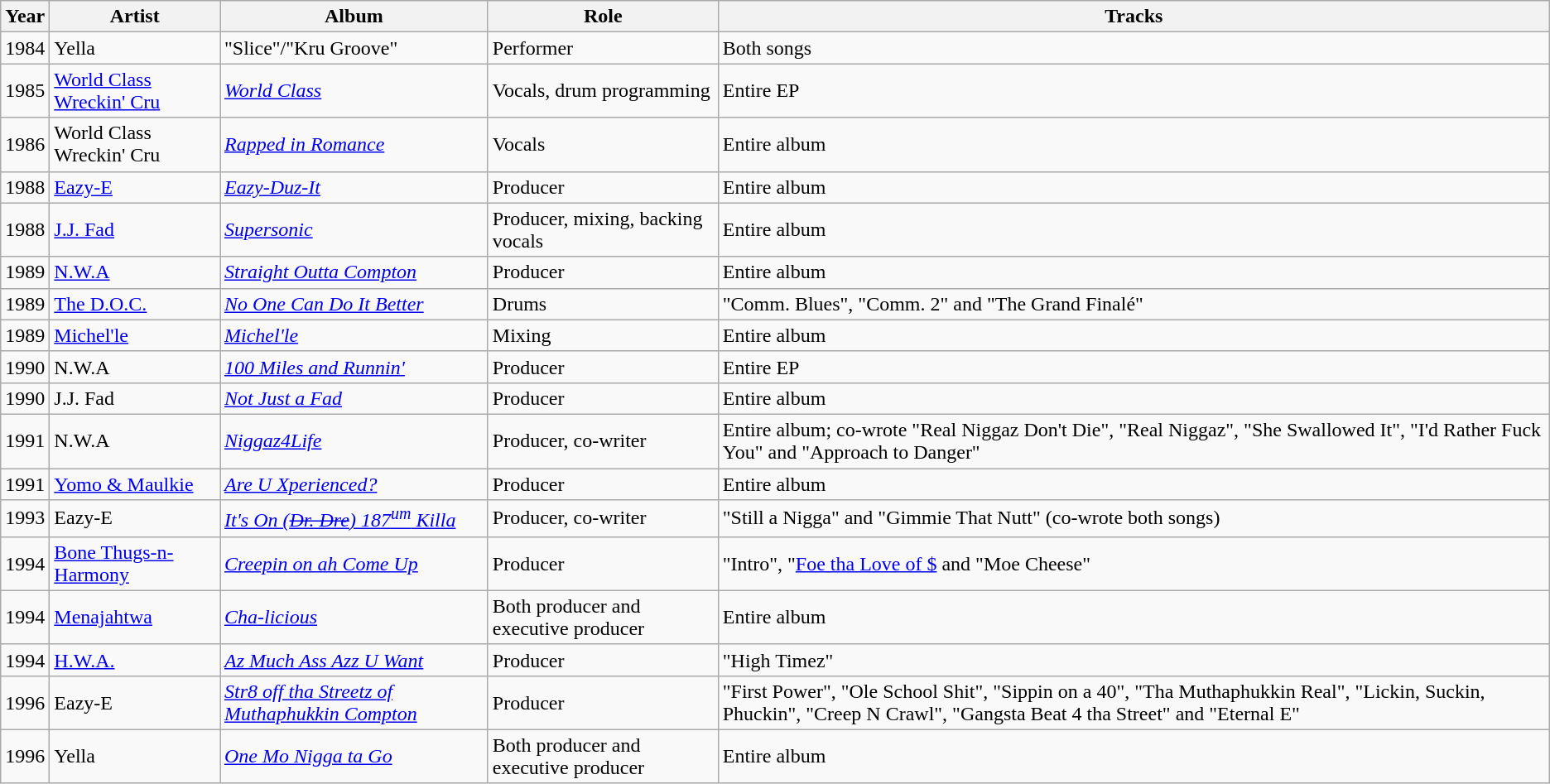<table class="wikitable">
<tr>
<th>Year</th>
<th>Artist</th>
<th>Album</th>
<th>Role</th>
<th>Tracks</th>
</tr>
<tr>
<td>1984</td>
<td>Yella</td>
<td>"Slice"/"Kru Groove"</td>
<td>Performer</td>
<td>Both songs</td>
</tr>
<tr>
<td>1985</td>
<td><a href='#'>World Class Wreckin' Cru</a></td>
<td><em><a href='#'>World Class</a></em></td>
<td>Vocals, drum programming</td>
<td>Entire EP</td>
</tr>
<tr>
<td>1986</td>
<td>World Class Wreckin' Cru</td>
<td><em><a href='#'>Rapped in Romance</a></em></td>
<td>Vocals</td>
<td>Entire album</td>
</tr>
<tr>
<td>1988</td>
<td><a href='#'>Eazy-E</a></td>
<td><em><a href='#'>Eazy-Duz-It</a></em></td>
<td>Producer</td>
<td>Entire album</td>
</tr>
<tr>
<td>1988</td>
<td><a href='#'>J.J. Fad</a></td>
<td><em><a href='#'>Supersonic</a></em></td>
<td>Producer, mixing, backing vocals</td>
<td>Entire album</td>
</tr>
<tr>
<td>1989</td>
<td><a href='#'>N.W.A</a></td>
<td><em><a href='#'>Straight Outta Compton</a></em></td>
<td>Producer</td>
<td>Entire album</td>
</tr>
<tr>
<td>1989</td>
<td><a href='#'>The D.O.C.</a></td>
<td><em><a href='#'>No One Can Do It Better</a></em></td>
<td>Drums</td>
<td>"Comm. Blues", "Comm. 2" and "The Grand Finalé"</td>
</tr>
<tr>
<td>1989</td>
<td><a href='#'>Michel'le</a></td>
<td><em><a href='#'>Michel'le</a></em></td>
<td>Mixing</td>
<td>Entire album</td>
</tr>
<tr>
<td>1990</td>
<td>N.W.A</td>
<td><em><a href='#'>100 Miles and Runnin'</a></em></td>
<td>Producer</td>
<td>Entire EP</td>
</tr>
<tr>
<td>1990</td>
<td>J.J. Fad</td>
<td><em><a href='#'>Not Just a Fad</a></em></td>
<td>Producer</td>
<td>Entire album</td>
</tr>
<tr>
<td>1991</td>
<td>N.W.A</td>
<td><em><a href='#'>Niggaz4Life</a></em></td>
<td>Producer, co-writer</td>
<td>Entire album; co-wrote "Real Niggaz Don't Die", "Real Niggaz", "She Swallowed It", "I'd Rather Fuck You" and "Approach to Danger"</td>
</tr>
<tr>
<td>1991</td>
<td><a href='#'>Yomo & Maulkie</a></td>
<td><em><a href='#'>Are U Xperienced?</a></em></td>
<td>Producer</td>
<td>Entire album</td>
</tr>
<tr>
<td>1993</td>
<td>Eazy-E</td>
<td><em><a href='#'>It's On (<del>Dr. Dre</del>) 187<sup>um</sup> Killa</a></em></td>
<td>Producer, co-writer</td>
<td>"Still a Nigga" and "Gimmie That Nutt" (co-wrote both songs)</td>
</tr>
<tr>
<td>1994</td>
<td><a href='#'>Bone Thugs-n-Harmony</a></td>
<td><em><a href='#'>Creepin on ah Come Up</a></em></td>
<td>Producer</td>
<td>"Intro", "<a href='#'>Foe tha Love of $</a> and "Moe Cheese"</td>
</tr>
<tr>
<td>1994</td>
<td><a href='#'>Menajahtwa</a></td>
<td><em><a href='#'>Cha-licious</a></em></td>
<td>Both producer and executive producer</td>
<td>Entire album</td>
</tr>
<tr>
<td>1994</td>
<td><a href='#'>H.W.A.</a></td>
<td><em><a href='#'>Az Much Ass Azz U Want</a></em></td>
<td>Producer</td>
<td>"High Timez"</td>
</tr>
<tr>
<td>1996</td>
<td>Eazy-E</td>
<td><em><a href='#'>Str8 off tha Streetz of Muthaphukkin Compton</a></em></td>
<td>Producer</td>
<td>"First Power", "Ole School Shit", "Sippin on a 40", "Tha Muthaphukkin Real", "Lickin, Suckin, Phuckin", "Creep N Crawl", "Gangsta Beat 4 tha Street" and "Eternal E"</td>
</tr>
<tr>
<td>1996</td>
<td>Yella</td>
<td><em><a href='#'>One Mo Nigga ta Go</a></em></td>
<td>Both producer and executive producer</td>
<td>Entire album</td>
</tr>
</table>
